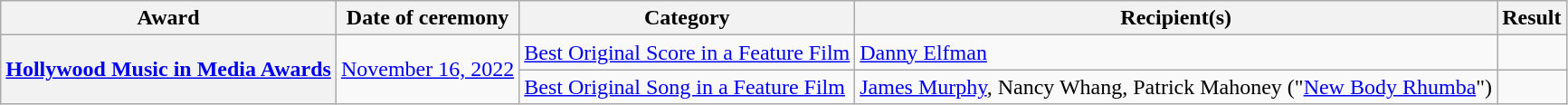<table class="wikitable sortable plainrowheaders">
<tr>
<th scope="col">Award</th>
<th scope="col">Date of ceremony</th>
<th scope="col">Category</th>
<th scope="col">Recipient(s)</th>
<th scope="col">Result</th>
</tr>
<tr>
<th rowspan="2" scope="row"><a href='#'>Hollywood Music in Media Awards</a></th>
<td rowspan="2"><a href='#'>November 16, 2022</a></td>
<td><a href='#'>Best Original Score in a Feature Film</a></td>
<td><a href='#'>Danny Elfman</a></td>
<td></td>
</tr>
<tr>
<td><a href='#'>Best Original Song in a Feature Film</a></td>
<td><a href='#'>James Murphy</a>, Nancy Whang, Patrick Mahoney ("<a href='#'>New Body Rhumba</a>")</td>
<td></td>
</tr>
</table>
